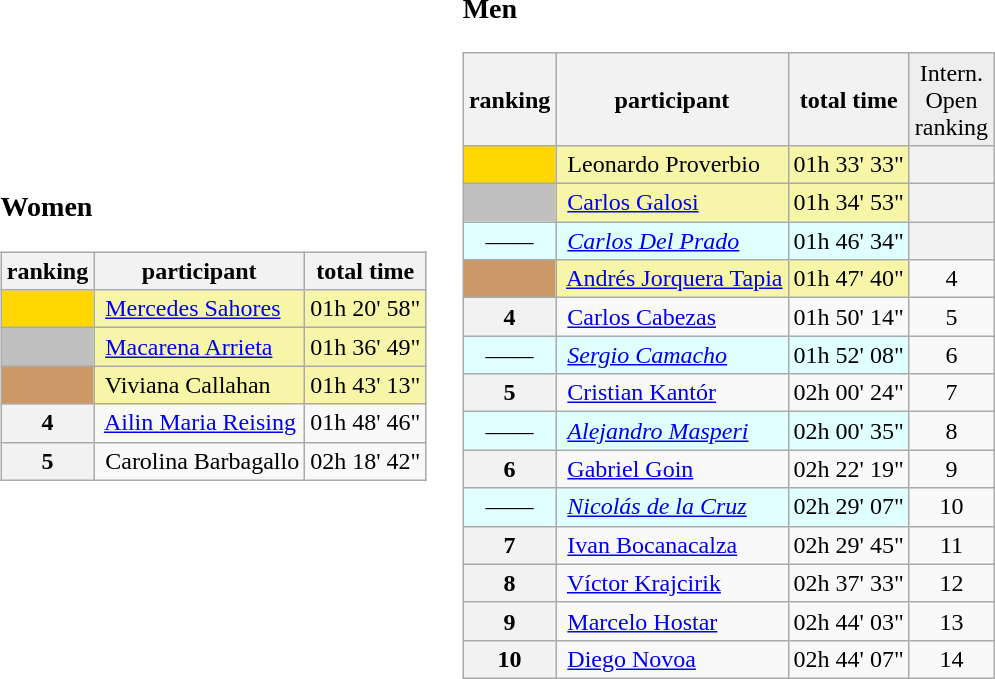<table>
<tr>
<td><br><h3>Women</h3><table class="wikitable">
<tr>
<th>ranking</th>
<th>participant</th>
<th>total time</th>
</tr>
<tr>
<td bgcolor="gold" align="center"></td>
<td bgcolor="#F7F6A8"> <a href='#'>Mercedes Sahores</a></td>
<td bgcolor="#F7F6A8">01h 20' 58"</td>
</tr>
<tr>
<td bgcolor="silver" align="center"></td>
<td bgcolor="#F7F6A8"> <a href='#'>Macarena Arrieta</a></td>
<td bgcolor="#F7F6A8">01h 36' 49"</td>
</tr>
<tr>
<td bgcolor="#cc9966" align="center"></td>
<td bgcolor="#F7F6A8"> Viviana Callahan</td>
<td bgcolor="#F7F6A8">01h 43' 13"</td>
</tr>
<tr>
<th>4</th>
<td> <a href='#'>Ailin Maria Reising</a></td>
<td>01h 48' 46"</td>
</tr>
<tr>
<th>5</th>
<td> Carolina Barbagallo</td>
<td>02h 18' 42"</td>
</tr>
</table>
</td>
<td></td>
<td><br><h3>Men</h3><table class="wikitable">
<tr>
<th>ranking</th>
<th>participant</th>
<th>total time</th>
<td bgcolor="#EEEEEE" align="center">Intern.<br>Open<br>ranking</td>
</tr>
<tr>
<td bgcolor="gold" align="center"></td>
<td bgcolor="#F7F6A8"> Leonardo Proverbio</td>
<td bgcolor="#F7F6A8">01h 33' 33"</td>
<th bgcolor="gold"></th>
</tr>
<tr>
<td bgcolor="silver" align="center"></td>
<td bgcolor="#F7F6A8"> <a href='#'>Carlos Galosi</a></td>
<td bgcolor="#F7F6A8">01h 34' 53"</td>
<th bgcolor=silver"></th>
</tr>
<tr>
<td bgcolor="#E0FFFF" align=center>––––</td>
<td bgcolor="#E0FFFF"> <em><a href='#'>Carlos Del Prado</a></em></td>
<td bgcolor="#E0FFFF">01h 46' 34"</td>
<th bgcolor="#cc9966"></th>
</tr>
<tr>
<td bgcolor="#cc9966" align="center"></td>
<td bgcolor="#F7F6A8"> <a href='#'>Andrés Jorquera Tapia</a></td>
<td bgcolor="#F7F6A8">01h 47' 40"</td>
<td align="center">4</td>
</tr>
<tr>
<th>4</th>
<td> <a href='#'>Carlos Cabezas</a></td>
<td>01h 50' 14"</td>
<td align="center">5</td>
</tr>
<tr>
<td bgcolor="#E0FFFF" align=center>––––</td>
<td bgcolor="#E0FFFF"> <em><a href='#'>Sergio Camacho</a></em></td>
<td bgcolor="#E0FFFF">01h 52' 08"</td>
<td align="center">6</td>
</tr>
<tr>
<th>5</th>
<td> <a href='#'>Cristian Kantór</a></td>
<td>02h 00' 24"</td>
<td align="center">7</td>
</tr>
<tr>
<td bgcolor="#E0FFFF" align=center>––––</td>
<td bgcolor="#E0FFFF"> <em><a href='#'>Alejandro Masperi</a></em></td>
<td bgcolor="#E0FFFF">02h 00' 35"</td>
<td align="center">8</td>
</tr>
<tr>
<th>6</th>
<td> <a href='#'>Gabriel Goin</a></td>
<td>02h 22' 19"</td>
<td align="center">9</td>
</tr>
<tr>
<td bgcolor="#E0FFFF" align=center>––––</td>
<td bgcolor="#E0FFFF"> <em><a href='#'>Nicolás de la Cruz</a></em></td>
<td bgcolor="#E0FFFF">02h 29' 07"</td>
<td align="center">10</td>
</tr>
<tr>
<th>7</th>
<td> <a href='#'>Ivan Bocanacalza</a></td>
<td>02h 29' 45"</td>
<td align="center">11</td>
</tr>
<tr>
<th>8</th>
<td> <a href='#'>Víctor Krajcirik</a></td>
<td>02h 37' 33"</td>
<td align="center">12</td>
</tr>
<tr>
<th>9</th>
<td> <a href='#'>Marcelo Hostar</a></td>
<td>02h 44' 03"</td>
<td align="center">13</td>
</tr>
<tr>
<th>10</th>
<td> <a href='#'>Diego Novoa</a></td>
<td>02h 44' 07"</td>
<td align="center">14</td>
</tr>
</table>
</td>
</tr>
</table>
